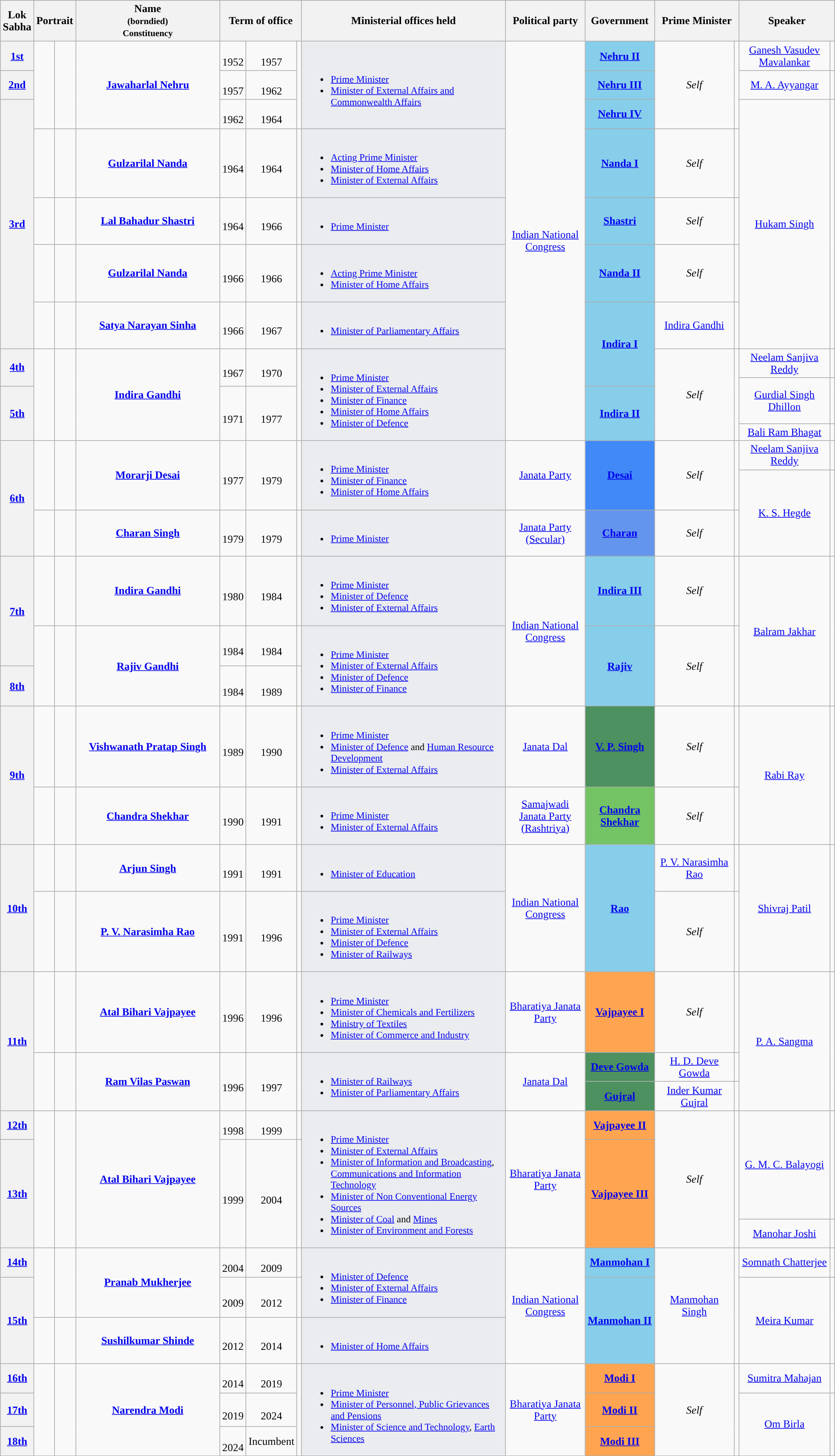<table class=wikitable style="text-align:center">
<tr>
<th>Lok<br>Sabha</th>
<th colspan="2">Portrait</th>
<th style="width:13em">Name<br><small>(borndied)<br>Constituency</small></th>
<th colspan="3">Term of office</th>
<th>Ministerial offices held</th>
<th style="width:7em">Political party</th>
<th style="width:6em">Government</th>
<th colspan="2">Prime Minister</th>
<th colspan="2">Speaker<br></th>
</tr>
<tr>
<th rowspan="2"><a href='#'>1st</a></th>
<td rowspan="4"></td>
<td rowspan="4"></td>
<td rowspan="4"><strong><a href='#'>Jawaharlal Nehru</a></strong><br></td>
<td rowspan="2"><br>1952</td>
<td rowspan="2"><br>1957</td>
<td rowspan="4"></td>
<td rowspan="4" align="left" style="background:#eaecf0; font-size:90%"><br><ul><li><a href='#'>Prime Minister</a></li><li><a href='#'>Minister of External Affairs and Commonwealth Affairs</a></li></ul></td>
<td rowspan="12"><a href='#'>Indian National Congress</a></td>
<td rowspan="2" bgcolor="#87CEEB"><a href='#'><strong>Nehru II</strong></a></td>
<td style="width:7em" rowspan="4"><em>Self</em></td>
<td rowspan="4"></td>
<td style="width:8em"><a href='#'>Ganesh Vasudev Mavalankar</a><br></td>
<td></td>
</tr>
<tr>
<td rowspan="2"><a href='#'>M. A. Ayyangar</a><br></td>
<td rowspan="2"></td>
</tr>
<tr>
<th><a href='#'>2nd</a></th>
<td><br>1957</td>
<td><br>1962</td>
<td bgcolor="#87CEEB"><a href='#'><strong>Nehru III</strong></a></td>
</tr>
<tr>
<th rowspan="5"><a href='#'>3rd</a></th>
<td><br>1962</td>
<td><br>1964</td>
<td bgcolor="#87CEEB"><a href='#'><strong>Nehru IV</strong></a></td>
<td rowspan="5"><a href='#'>Hukam Singh</a><br></td>
<td rowspan="5"></td>
</tr>
<tr>
<td></td>
<td></td>
<td><strong><a href='#'>Gulzarilal Nanda</a></strong><br></td>
<td><br>1964</td>
<td><br>1964</td>
<td></td>
<td align="left" style="background:#eaecf0; font-size:90%"><br><ul><li><a href='#'>Acting Prime Minister</a></li><li><a href='#'>Minister of Home Affairs</a></li><li><a href='#'>Minister of External Affairs</a></li></ul></td>
<td bgcolor="#87CEEB"><a href='#'><strong>Nanda I</strong></a></td>
<td><em>Self</em></td>
<td></td>
</tr>
<tr>
<td></td>
<td></td>
<td><strong><a href='#'>Lal Bahadur Shastri</a></strong><br></td>
<td><br>1964</td>
<td><br>1966</td>
<td></td>
<td align="left" style="background:#eaecf0; font-size:90%"><br><ul><li><a href='#'>Prime Minister</a></li></ul></td>
<td bgcolor="#87CEEB"><a href='#'><strong>Shastri</strong></a></td>
<td><em>Self</em></td>
<td></td>
</tr>
<tr>
<td></td>
<td></td>
<td><strong><a href='#'>Gulzarilal Nanda</a></strong><br></td>
<td><br>1966</td>
<td><br>1966</td>
<td></td>
<td align="left" style="background:#eaecf0; font-size:90%"><br><ul><li><a href='#'>Acting Prime Minister</a></li><li><a href='#'>Minister of Home Affairs</a></li></ul></td>
<td bgcolor="#87CEEB"><a href='#'><strong>Nanda II</strong></a></td>
<td><em>Self</em></td>
<td></td>
</tr>
<tr>
<td></td>
<td></td>
<td><strong><a href='#'>Satya Narayan Sinha</a></strong><br></td>
<td><br>1966</td>
<td><br>1967</td>
<td></td>
<td align="left" style="background:#eaecf0; font-size:90%"><br><ul><li><a href='#'>Minister of Parliamentary Affairs</a></li></ul></td>
<td rowspan="3" bgcolor="#87CEEB"><a href='#'><strong>Indira I</strong></a></td>
<td><a href='#'>Indira Gandhi</a></td>
<td></td>
</tr>
<tr>
<th rowspan="2"><a href='#'>4th</a></th>
<td rowspan="4"></td>
<td rowspan="4"></td>
<td rowspan="4"><strong><a href='#'>Indira Gandhi</a></strong><br></td>
<td rowspan="2"><br>1967</td>
<td rowspan="2"><br>1970</td>
<td rowspan="4"></td>
<td rowspan="4" align="left" style="background:#eaecf0; font-size:90%"><br><ul><li><a href='#'>Prime Minister</a></li><li><a href='#'>Minister of External Affairs</a> </li><li><a href='#'>Minister of Finance</a> </li><li><a href='#'>Minister of Home Affairs</a> </li><li><a href='#'>Minister of Defence</a> </li></ul></td>
<td rowspan="4"><em>Self</em></td>
<td rowspan="4"></td>
<td><a href='#'>Neelam Sanjiva Reddy</a><br></td>
<td></td>
</tr>
<tr>
<td rowspan="2"><a href='#'>Gurdial Singh Dhillon</a><br></td>
<td rowspan="2"></td>
</tr>
<tr>
<th rowspan="2"><a href='#'>5th</a></th>
<td rowspan="2"><br>1971</td>
<td rowspan="2"><br>1977</td>
<td rowspan="2" bgcolor="#87CEEB"><a href='#'><strong>Indira II</strong></a></td>
</tr>
<tr>
<td><a href='#'>Bali Ram Bhagat</a><br></td>
<td></td>
</tr>
<tr>
<th rowspan="3"><a href='#'>6th</a></th>
<td rowspan="2"></td>
<td rowspan="2"></td>
<td rowspan="2"><strong><a href='#'>Morarji Desai</a></strong><br></td>
<td rowspan="2"><br>1977</td>
<td rowspan="2"><br>1979</td>
<td rowspan="2"></td>
<td rowspan="2" align="left" style="background:#eaecf0; font-size:90%"><br><ul><li><a href='#'>Prime Minister</a></li><li><a href='#'>Minister of Finance</a> </li><li><a href='#'>Minister of Home Affairs</a> </li></ul></td>
<td rowspan="2"><a href='#'>Janata Party</a></td>
<td rowspan="2" bgcolor="#4089F7"><a href='#'><strong>Desai</strong></a></td>
<td rowspan="2"><em>Self</em></td>
<td rowspan="2"></td>
<td><a href='#'>Neelam Sanjiva Reddy</a><br></td>
<td></td>
</tr>
<tr>
<td rowspan="2"><a href='#'>K. S. Hegde</a><br></td>
<td rowspan="2"></td>
</tr>
<tr>
<td></td>
<td></td>
<td><strong><a href='#'>Charan Singh</a></strong><br></td>
<td><br>1979</td>
<td><br>1979</td>
<td></td>
<td align="left" style="background:#eaecf0; font-size:90%"><br><ul><li><a href='#'>Prime Minister</a></li></ul></td>
<td><a href='#'>Janata Party (Secular)</a></td>
<td bgcolor="#6495ED"><strong><a href='#'>Charan</a></strong></td>
<td><em>Self</em></td>
<td></td>
</tr>
<tr>
<th rowspan="2"><a href='#'>7th</a></th>
<td></td>
<td></td>
<td><strong><a href='#'>Indira Gandhi</a></strong><br></td>
<td><br>1980</td>
<td><br>1984</td>
<td></td>
<td align="left" style="background:#eaecf0; font-size:90%"><br><ul><li><a href='#'>Prime Minister</a></li><li><a href='#'>Minister of Defence</a> </li><li><a href='#'>Minister of External Affairs</a> </li></ul></td>
<td rowspan="3"><a href='#'>Indian National Congress</a></td>
<td bgcolor="#87CEEB"><a href='#'><strong>Indira III</strong></a></td>
<td><em>Self</em></td>
<td></td>
<td rowspan="3"><a href='#'>Balram Jakhar</a><br></td>
<td rowspan="3"></td>
</tr>
<tr>
<td rowspan="2"></td>
<td rowspan="2"></td>
<td rowspan="2"><strong><a href='#'>Rajiv Gandhi</a></strong><br></td>
<td><br>1984</td>
<td><br>1984</td>
<td></td>
<td rowspan="2" align="left" style="background:#eaecf0; font-size:90%"><br><ul><li><a href='#'>Prime Minister</a></li><li><a href='#'>Minister of External Affairs</a> </li><li><a href='#'>Minister of Defence</a> </li><li><a href='#'>Minister of Finance</a> </li></ul></td>
<td rowspan="2" bgcolor="#87CEEB"><a href='#'><strong>Rajiv</strong></a></td>
<td rowspan="2"><em>Self</em></td>
<td rowspan="2"></td>
</tr>
<tr>
<th><a href='#'>8th</a></th>
<td><br>1984</td>
<td><br>1989</td>
<td></td>
</tr>
<tr>
<th rowspan="2"><a href='#'>9th</a></th>
<td></td>
<td></td>
<td><strong><a href='#'>Vishwanath Pratap Singh</a></strong><br></td>
<td><br>1989</td>
<td><br>1990</td>
<td></td>
<td align="left" style="background:#eaecf0; font-size:90%"><br><ul><li><a href='#'>Prime Minister</a></li><li><a href='#'>Minister of Defence</a> and <a href='#'>Human Resource Development</a></li><li><a href='#'>Minister of External Affairs</a> </li></ul></td>
<td><a href='#'>Janata Dal</a></td>
<td style="background:#4C915F"><strong><a href='#'>V. P. Singh</a></strong></td>
<td><em>Self</em></td>
<td></td>
<td rowspan="2"><a href='#'>Rabi Ray</a><br></td>
<td rowspan="2"></td>
</tr>
<tr>
<td></td>
<td></td>
<td><strong><a href='#'>Chandra Shekhar</a></strong><br></td>
<td><br>1990</td>
<td><br>1991</td>
<td></td>
<td align="left" style="background:#eaecf0; font-size:90%"><br><ul><li><a href='#'>Prime Minister</a></li><li><a href='#'>Minister of External Affairs</a> </li></ul></td>
<td><a href='#'>Samajwadi Janata Party (Rashtriya)</a></td>
<td style="background:#74C365"><strong><a href='#'>Chandra Shekhar</a></strong></td>
<td><em>Self</em></td>
<td></td>
</tr>
<tr>
<th rowspan="2"><a href='#'>10th</a></th>
<td></td>
<td></td>
<td><strong><a href='#'>Arjun Singh</a></strong><br></td>
<td><br>1991</td>
<td><br>1991</td>
<td></td>
<td align="left" style="background:#eaecf0; font-size:90%"><br><ul><li><a href='#'>Minister of Education</a></li></ul></td>
<td rowspan="2"><a href='#'>Indian National Congress</a></td>
<td rowspan="2" bgcolor="#87CEEB"><strong><a href='#'>Rao</a></strong></td>
<td><a href='#'>P. V. Narasimha Rao</a></td>
<td></td>
<td rowspan="2"><a href='#'>Shivraj Patil</a><br></td>
<td rowspan="2"></td>
</tr>
<tr>
<td></td>
<td></td>
<td><strong><a href='#'>P. V. Narasimha Rao</a></strong><br></td>
<td><br>1991</td>
<td><br>1996</td>
<td></td>
<td align="left" style="background:#eaecf0; font-size:90%"><br><ul><li><a href='#'>Prime Minister</a></li><li><a href='#'>Minister of External Affairs</a> </li><li><a href='#'>Minister of Defence</a> </li><li><a href='#'>Minister of Railways</a> </li></ul></td>
<td><em>Self</em></td>
<td></td>
</tr>
<tr>
<th rowspan="3"><a href='#'>11th</a></th>
<td></td>
<td></td>
<td><strong><a href='#'>Atal Bihari Vajpayee</a></strong><br></td>
<td><br>1996</td>
<td><br>1996</td>
<td></td>
<td align="left" style="background:#eaecf0; font-size:90%"><br><ul><li><a href='#'>Prime Minister</a></li><li><a href='#'>Minister of Chemicals and Fertilizers</a></li><li><a href='#'>Ministry of Textiles</a></li><li><a href='#'>Minister of Commerce and Industry</a></li></ul></td>
<td><a href='#'>Bharatiya Janata Party</a></td>
<td style="background:#FFA551;"><strong><a href='#'>Vajpayee I</a></strong></td>
<td><em>Self</em></td>
<td></td>
<td rowspan="3"><a href='#'>P. A. Sangma</a><br></td>
<td rowspan="3"></td>
</tr>
<tr>
<td rowspan="2"></td>
<td rowspan="2"></td>
<td rowspan="2"><strong><a href='#'>Ram Vilas Paswan</a></strong><br></td>
<td rowspan="2"><br>1996</td>
<td rowspan="2"><br>1997</td>
<td rowspan="2'"></td>
<td rowspan="2" align="left" style="background:#eaecf0; font-size:90%"><br><ul><li><a href='#'>Minister of Railways</a></li><li><a href='#'>Minister of Parliamentary Affairs</a> </li></ul></td>
<td rowspan="2"><a href='#'>Janata Dal</a></td>
<td style="background:#4C915F;"><strong><a href='#'>Deve Gowda</a></strong></td>
<td><a href='#'>H. D. Deve Gowda</a></td>
<td></td>
</tr>
<tr>
<td style="background:#4C915F;"><strong><a href='#'>Gujral</a></strong></td>
<td><a href='#'>Inder Kumar Gujral</a></td>
<td></td>
</tr>
<tr>
<th><a href='#'>12th</a></th>
<td rowspan="3"></td>
<td rowspan="3"></td>
<td rowspan="3"><strong><a href='#'>Atal Bihari Vajpayee</a></strong><br></td>
<td><br>1998</td>
<td><br>1999</td>
<td></td>
<td rowspan="3" align="left" style="background:#eaecf0; font-size:90%"><br><ul><li><a href='#'>Prime Minister</a></li><li><a href='#'>Minister of External Affairs</a> </li><li><a href='#'>Minister of Information and Broadcasting</a>, <a href='#'>Communications and Information Technology</a> </li><li><a href='#'>Minister of Non Conventional Energy Sources</a> </li><li><a href='#'>Minister of Coal</a> and <a href='#'>Mines</a> </li><li><a href='#'>Minister of Environment and Forests</a> </li></ul></td>
<td rowspan="3"><a href='#'>Bharatiya Janata Party</a></td>
<td style="background:#FFA551;"><strong><a href='#'>Vajpayee II</a></strong></td>
<td rowspan="3"><em>Self</em></td>
<td rowspan="3"></td>
<td rowspan="2"><a href='#'>G. M. C. Balayogi</a><br></td>
<td rowspan="2"></td>
</tr>
<tr>
<th rowspan="2"><a href='#'>13th</a></th>
<td rowspan="2"><br>1999</td>
<td rowspan="2"><br>2004</td>
<td rowspan="2"></td>
<td rowspan="2" style="background:#FFA551;"><strong><a href='#'>Vajpayee III</a></strong></td>
</tr>
<tr>
<td><a href='#'>Manohar Joshi</a><br></td>
<td></td>
</tr>
<tr>
<th><a href='#'>14th</a></th>
<td rowspan="2"></td>
<td rowspan="2"></td>
<td rowspan="2"><strong><a href='#'>Pranab Mukherjee</a></strong><br></td>
<td><br>2004</td>
<td><br>2009</td>
<td></td>
<td rowspan="2" align="left" style="background:#eaecf0; font-size:90%"><br><ul><li><a href='#'>Minister of Defence</a> </li><li><a href='#'>Minister of External Affairs</a> </li><li><a href='#'>Minister of Finance</a> </li></ul></td>
<td rowspan="3"><a href='#'>Indian National Congress</a></td>
<td bgcolor="#87CEEB"><strong><a href='#'>Manmohan I</a></strong></td>
<td rowspan="3"><a href='#'>Manmohan Singh</a></td>
<td rowspan="3"></td>
<td><a href='#'>Somnath Chatterjee</a><br></td>
<td></td>
</tr>
<tr>
<th rowspan="2"><a href='#'>15th</a></th>
<td><br>2009</td>
<td><br>2012</td>
<td></td>
<td rowspan="2" bgcolor="#87CEEB"><strong><a href='#'>Manmohan II</a></strong></td>
<td rowspan="2"><a href='#'>Meira Kumar</a><br></td>
<td rowspan="2"></td>
</tr>
<tr>
<td></td>
<td></td>
<td><strong><a href='#'>Sushilkumar Shinde</a></strong><br></td>
<td><br>2012</td>
<td><br>2014</td>
<td></td>
<td align="left" style="background:#eaecf0; font-size:90%"><br><ul><li><a href='#'>Minister of Home Affairs</a></li></ul></td>
</tr>
<tr>
<th><a href='#'>16th</a></th>
<td rowspan="3"></td>
<td rowspan="3"></td>
<td rowspan="3"><strong><a href='#'>Narendra Modi</a></strong><br></td>
<td><br>2014</td>
<td><br>2019</td>
<td rowspan="3"></td>
<td rowspan="3" align="left" style="background:#eaecf0; font-size:90%"><br><ul><li><a href='#'>Prime Minister</a></li><li><a href='#'>Minister of Personnel, Public Grievances and Pensions</a></li><li><a href='#'>Minister of Science and Technology</a>, <a href='#'>Earth Sciences</a> </li></ul></td>
<td rowspan="23"><a href='#'>Bharatiya Janata Party</a></td>
<td style="background:#FFA551;"><strong><a href='#'>Modi I</a></strong></td>
<td rowspan="3"><em>Self</em></td>
<td rowspan="3"></td>
<td><a href='#'>Sumitra Mahajan</a><br></td>
<td></td>
</tr>
<tr>
<th><a href='#'>17th</a></th>
<td><br>2019</td>
<td><br>2024</td>
<td style="background:#FFA551;"><strong><a href='#'>Modi II</a></strong></td>
<td rowspan="2"><a href='#'>Om Birla</a><br></td>
<td rowspan="2"></td>
</tr>
<tr>
<th><a href='#'>18th</a></th>
<td><br>2024</td>
<td>Incumbent</td>
<td style="background:#FFA551;"><strong><a href='#'>Modi III</a></strong></td>
</tr>
<tr>
</tr>
</table>
